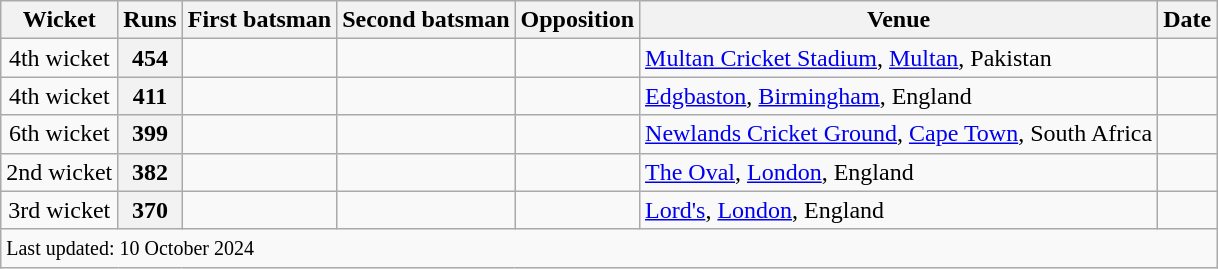<table class="wikitable plainrowheaders sortable">
<tr>
<th scope=col>Wicket</th>
<th scope=col>Runs</th>
<th scope=col>First batsman</th>
<th scope=col>Second batsman</th>
<th scope=col>Opposition</th>
<th scope=col>Venue</th>
<th scope=col>Date</th>
</tr>
<tr>
<td align=center>4th wicket</td>
<th scope=row style=text-align:center;>454</th>
<td></td>
<td></td>
<td></td>
<td><a href='#'>Multan Cricket Stadium</a>, <a href='#'>Multan</a>, Pakistan</td>
<td><a href='#'></a></td>
</tr>
<tr>
<td align=center>4th wicket</td>
<th scope=row style=text-align:center;>411</th>
<td></td>
<td></td>
<td></td>
<td><a href='#'>Edgbaston</a>, <a href='#'>Birmingham</a>, England</td>
<td><a href='#'></a></td>
</tr>
<tr>
<td align=center>6th wicket</td>
<th scope=row style=text-align:center;>399</th>
<td></td>
<td></td>
<td></td>
<td><a href='#'>Newlands Cricket Ground</a>, <a href='#'>Cape Town</a>, South Africa</td>
<td><a href='#'></a></td>
</tr>
<tr>
<td align=center>2nd wicket</td>
<th scope=row style=text-align:center;>382</th>
<td></td>
<td></td>
<td></td>
<td><a href='#'>The Oval</a>, <a href='#'>London</a>, England</td>
<td><a href='#'></a></td>
</tr>
<tr>
<td align=center>3rd wicket</td>
<th scope=row style=text-align:center;>370</th>
<td></td>
<td></td>
<td></td>
<td><a href='#'>Lord's</a>, <a href='#'>London</a>, England</td>
<td><a href='#'></a></td>
</tr>
<tr class=sortbottom>
<td colspan=7><small>Last updated: 10 October 2024</small></td>
</tr>
</table>
